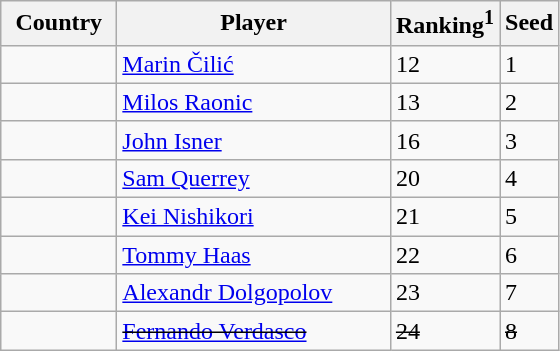<table class="sortable wikitable">
<tr>
<th width="70">Country</th>
<th width="175">Player</th>
<th>Ranking<sup>1</sup></th>
<th>Seed</th>
</tr>
<tr>
<td></td>
<td><a href='#'>Marin Čilić</a></td>
<td>12</td>
<td>1</td>
</tr>
<tr>
<td></td>
<td><a href='#'>Milos Raonic</a></td>
<td>13</td>
<td>2</td>
</tr>
<tr>
<td></td>
<td><a href='#'>John Isner</a></td>
<td>16</td>
<td>3</td>
</tr>
<tr>
<td></td>
<td><a href='#'>Sam Querrey</a></td>
<td>20</td>
<td>4</td>
</tr>
<tr>
<td></td>
<td><a href='#'>Kei Nishikori</a></td>
<td>21</td>
<td>5</td>
</tr>
<tr>
<td></td>
<td><a href='#'>Tommy Haas</a></td>
<td>22</td>
<td>6</td>
</tr>
<tr>
<td></td>
<td><a href='#'>Alexandr Dolgopolov</a></td>
<td>23</td>
<td>7</td>
</tr>
<tr>
<td></td>
<td><s><a href='#'>Fernando Verdasco</a></s></td>
<td><s>24</s></td>
<td><s>8</s></td>
</tr>
</table>
